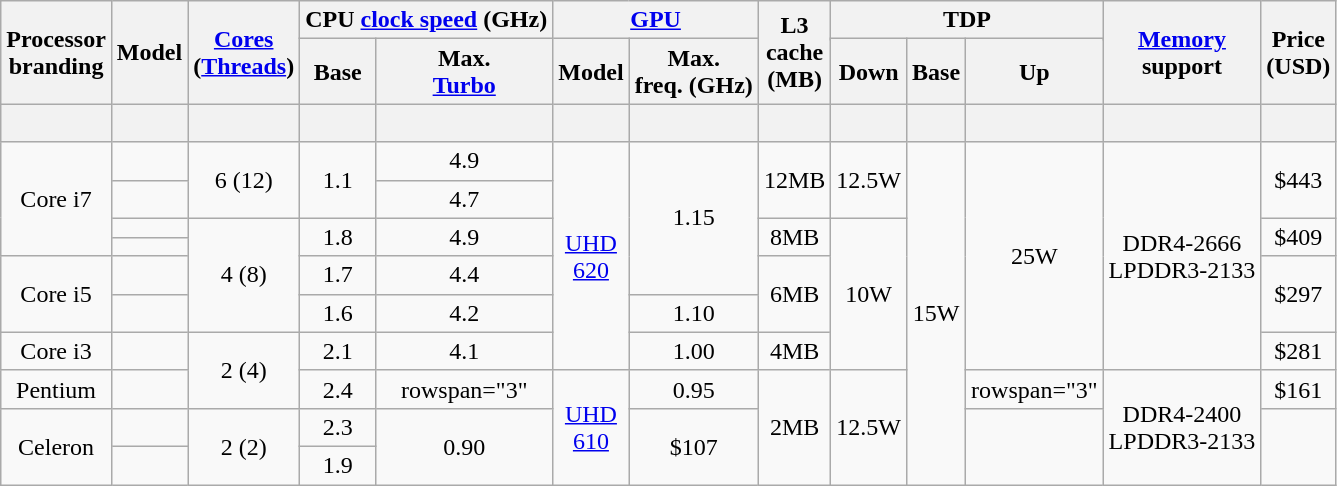<table class="wikitable sortable hover-highlight" style="text-align: center;">
<tr>
<th rowspan="3">Processor<br>branding</th>
<th rowspan="3">Model</th>
<th rowspan="3"><a href='#'>Cores</a><br>(<a href='#'>Threads</a>)</th>
<th colspan="2">CPU <a href='#'>clock speed</a> (GHz)</th>
<th colspan="2"><a href='#'>GPU</a></th>
<th rowspan="3">L3<br>cache<br>(MB)</th>
<th colspan="3" rowspan="2">TDP</th>
<th rowspan="3"><a href='#'>Memory</a><br>support</th>
<th rowspan="3">Price<br>(USD)</th>
</tr>
<tr>
<th rowspan="2">Base</th>
<th rowspan="2">Max.<br><a href='#'>Turbo</a></th>
<th rowspan="2">Model</th>
<th rowspan="2">Max.<br>freq. (GHz)</th>
</tr>
<tr>
<th>Down</th>
<th>Base</th>
<th>Up</th>
</tr>
<tr>
<th style="background-position:center"><br></th>
<th style="background-position:center"></th>
<th style="background-position:center"></th>
<th style="background-position:center"></th>
<th style="background-position:center"></th>
<th style="background-position:center"></th>
<th style="background-position:center"></th>
<th style="background-position:center"></th>
<th style="background-position:center"></th>
<th style="background-position:center"></th>
<th style="background-position:center"></th>
<th style="background-position:center"></th>
<th style="background-position:center"></th>
</tr>
<tr>
<td rowspan="4">Core i7</td>
<td></td>
<td rowspan="2">6 (12)</td>
<td rowspan="2">1.1</td>
<td>4.9</td>
<td rowspan="7"><a href='#'>UHD</a><br><a href='#'>620</a></td>
<td rowspan="5">1.15</td>
<td rowspan="2">12MB</td>
<td rowspan="2">12.5W</td>
<td rowspan="10">15W</td>
<td rowspan="7">25W</td>
<td rowspan="7">DDR4-2666<br>LPDDR3-2133</td>
<td rowspan="2">$443</td>
</tr>
<tr>
<td></td>
<td>4.7</td>
</tr>
<tr>
<td></td>
<td rowspan="4">4 (8)</td>
<td rowspan="2">1.8</td>
<td rowspan="2">4.9</td>
<td rowspan="2">8MB</td>
<td rowspan="5">10W</td>
<td rowspan="2">$409</td>
</tr>
<tr>
<td></td>
</tr>
<tr>
<td rowspan="2">Core i5</td>
<td></td>
<td>1.7</td>
<td>4.4</td>
<td rowspan="2">6MB</td>
<td rowspan="2">$297</td>
</tr>
<tr>
<td></td>
<td>1.6</td>
<td>4.2</td>
<td>1.10</td>
</tr>
<tr>
<td>Core i3</td>
<td></td>
<td rowspan="2">2 (4)</td>
<td>2.1</td>
<td>4.1</td>
<td>1.00</td>
<td>4MB</td>
<td>$281</td>
</tr>
<tr>
<td>Pentium</td>
<td></td>
<td>2.4</td>
<td>rowspan="3" </td>
<td rowspan="3"><a href='#'>UHD</a><br><a href='#'>610</a></td>
<td>0.95</td>
<td rowspan="3">2MB</td>
<td rowspan="3">12.5W</td>
<td>rowspan="3" </td>
<td rowspan="3">DDR4-2400<br>LPDDR3-2133</td>
<td>$161</td>
</tr>
<tr>
<td rowspan="2">Celeron</td>
<td></td>
<td rowspan="2">2 (2)</td>
<td>2.3</td>
<td rowspan="2">0.90</td>
<td rowspan="2">$107</td>
</tr>
<tr>
<td></td>
<td>1.9</td>
</tr>
</table>
